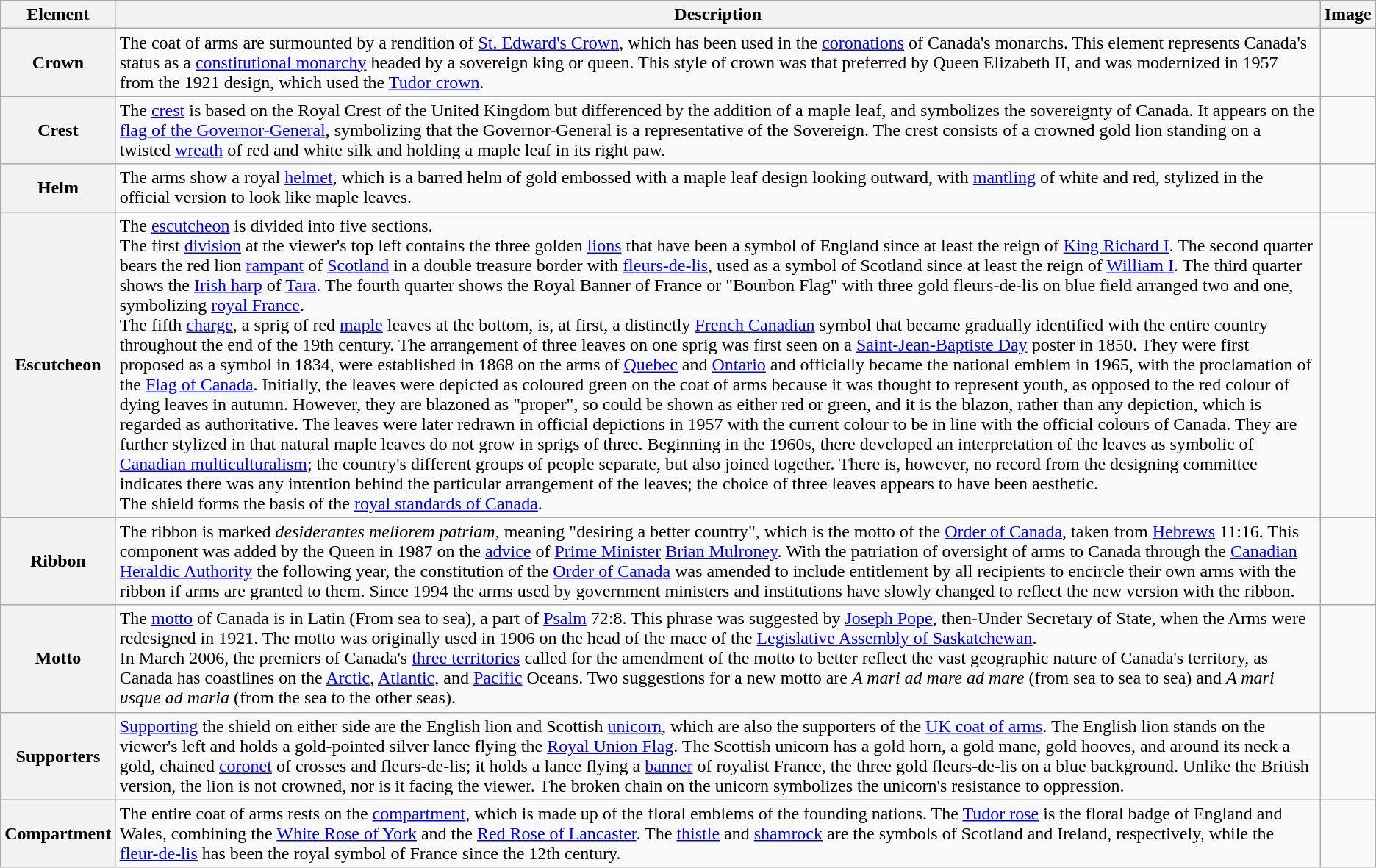<table class="wikitable sortable sticky-header" style=text-align:left;">
<tr>
<th>Element</th>
<th>Description</th>
<th>Image</th>
</tr>
<tr>
<th>Crown</th>
<td>The coat of arms are surmounted by a rendition of <a href='#'>St. Edward's Crown</a>, which has been used in the <a href='#'>coronations</a> of Canada's monarchs. This element represents Canada's status as a <a href='#'>constitutional monarchy</a> headed by a sovereign king or queen. This style of crown was that preferred by Queen Elizabeth II, and was modernized in 1957 from the 1921 design, which used the <a href='#'>Tudor crown</a>.</td>
<td></td>
</tr>
<tr>
<th>Crest</th>
<td>The <a href='#'>crest</a> is based on the Royal Crest of the United Kingdom but differenced by the addition of a maple leaf, and symbolizes the sovereignty of Canada. It appears on the <a href='#'>flag of the Governor-General</a>, symbolizing that the Governor-General is a representative of the Sovereign. The crest consists of a crowned gold lion standing on a twisted <a href='#'>wreath</a> of red and white silk and holding a maple leaf in its right paw.</td>
<td></td>
</tr>
<tr>
<th>Helm</th>
<td>The arms show a royal <a href='#'>helmet</a>, which is a barred helm of gold embossed with a maple leaf design looking outward, with <a href='#'>mantling</a> of white and red, stylized in the official version to look like maple leaves. </td>
<td></td>
</tr>
<tr>
<th>Escutcheon</th>
<td>The <a href='#'>escutcheon</a> is divided into five sections.<br>The first <a href='#'>division</a> at the viewer's top left contains the three golden <a href='#'>lions</a> that have been a symbol of England since at least the reign of <a href='#'>King Richard I</a>. The second quarter bears the red lion <a href='#'>rampant</a> of <a href='#'>Scotland</a> in a double treasure border with <a href='#'>fleurs-de-lis</a>, used as a symbol of Scotland since at least the reign of <a href='#'>William I</a>. The third quarter shows the <a href='#'>Irish harp</a> of <a href='#'>Tara</a>. The fourth quarter shows the Royal Banner of France or  "Bourbon Flag" with three gold fleurs-de-lis on blue field arranged two and one, symbolizing <a href='#'>royal France</a>.<br>The fifth <a href='#'>charge</a>, a sprig of red <a href='#'>maple</a> leaves at the bottom, is, at first, a distinctly <a href='#'>French Canadian</a> symbol that became gradually identified with the entire country throughout the end of the 19th century. The arrangement of three leaves on one sprig was first seen on a <a href='#'>Saint-Jean-Baptiste Day</a> poster in 1850. They were first proposed as a symbol in 1834, were established in 1868 on the arms of <a href='#'>Quebec</a> and <a href='#'>Ontario</a> and officially became the national emblem in 1965, with the proclamation of the <a href='#'>Flag of Canada</a>. Initially, the leaves were depicted as coloured green on the coat of arms because it was thought to represent youth, as opposed to the red colour of dying leaves in autumn. However, they are blazoned as "proper", so could be shown as either red or green, and it is the blazon, rather than any depiction, which is regarded as authoritative. The leaves were later redrawn in official depictions in 1957 with the current colour to be in line with the official colours of Canada. They are further stylized in that natural maple leaves do not grow in sprigs of three. Beginning in the 1960s, there developed an interpretation of the leaves as symbolic of <a href='#'>Canadian multiculturalism</a>; the country's different groups of people separate, but also joined together. There is, however, no record from the designing committee indicates there was any intention behind the particular arrangement of the leaves; the choice of three leaves appears to have been aesthetic.<br>The shield forms the basis of the <a href='#'>royal standards of Canada</a>.</td>
<td></td>
</tr>
<tr>
<th>Ribbon</th>
<td>The ribbon is marked <em>desiderantes meliorem patriam</em>, meaning "desiring a better country", which is the motto of the <a href='#'>Order of Canada</a>, taken from <a href='#'>Hebrews</a> 11:16. This component was added by the Queen in 1987 on the <a href='#'>advice</a> of <a href='#'>Prime Minister</a> <a href='#'>Brian Mulroney</a>. With the patriation of oversight of arms to Canada through the <a href='#'>Canadian Heraldic Authority</a> the following year, the constitution of the <a href='#'>Order of Canada</a> was amended to include entitlement by all recipients to encircle their own arms with the ribbon if arms are granted to them. Since 1994 the arms used by government ministers and institutions have slowly changed to reflect the new version with the ribbon.</td>
<td></td>
</tr>
<tr>
<th>Motto</th>
<td>The <a href='#'>motto</a> of Canada is in Latin  (From sea to sea), a part of <a href='#'>Psalm</a> 72:8. This phrase was suggested by <a href='#'>Joseph Pope</a>, then-Under Secretary of State, when the Arms were redesigned in 1921. The motto was originally used in 1906 on the head of the mace of the <a href='#'>Legislative Assembly of Saskatchewan</a>.<br>In March 2006, the premiers of Canada's <a href='#'>three territories</a> called for the amendment of the motto to better reflect the vast geographic nature of Canada's territory, as Canada has coastlines on the <a href='#'>Arctic</a>, <a href='#'>Atlantic</a>, and <a href='#'>Pacific</a> Oceans. Two suggestions for a new motto are <em>A mari ad mare ad mare</em> (from sea to sea to sea) and <em>A mari usque ad maria</em> (from the sea to the other seas).</td>
<td></td>
</tr>
<tr>
<th>Supporters</th>
<td><a href='#'>Supporting</a> the shield on either side are the English lion and Scottish <a href='#'>unicorn</a>, which are also the supporters of the <a href='#'>UK coat of arms</a>. The English lion stands on the viewer's left and holds a gold-pointed silver lance flying the <a href='#'>Royal Union Flag</a>. The Scottish unicorn has a gold horn, a gold mane, gold hooves, and around its neck a gold, chained <a href='#'>coronet</a> of crosses and fleurs-de-lis; it holds a lance flying a <a href='#'>banner</a> of royalist France, the three gold fleurs-de-lis on a blue background. Unlike the British version, the lion is not crowned, nor is it facing the viewer. The broken chain on the unicorn symbolizes the unicorn's resistance to oppression.</td>
<td></td>
</tr>
<tr>
<th>Compartment</th>
<td>The entire coat of arms rests on the <a href='#'>compartment</a>, which is made up of the floral emblems of the founding nations. The <a href='#'>Tudor rose</a> is the floral badge of England and Wales, combining the <a href='#'>White Rose of York</a> and the <a href='#'>Red Rose of Lancaster</a>. The <a href='#'>thistle</a> and <a href='#'>shamrock</a> are the symbols of Scotland and Ireland, respectively, while the <a href='#'>fleur-de-lis</a> has been the royal symbol of France since the 12th century.</td>
<td></td>
</tr>
</table>
